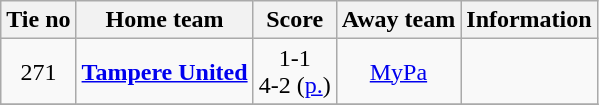<table class="wikitable" style="text-align:center">
<tr>
<th style= width="40px">Tie no</th>
<th style= width="150px">Home team</th>
<th style= width="60px">Score</th>
<th style= width="150px">Away team</th>
<th style= width="30px">Information</th>
</tr>
<tr>
<td>271</td>
<td><strong><a href='#'>Tampere United</a></strong></td>
<td>1-1<br> 4-2 (<a href='#'>p.</a>)</td>
<td><a href='#'>MyPa</a></td>
<td></td>
</tr>
<tr>
</tr>
</table>
